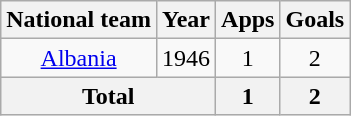<table class=wikitable style=text-align:center>
<tr>
<th>National team</th>
<th>Year</th>
<th>Apps</th>
<th>Goals</th>
</tr>
<tr>
<td rowspan="1"><a href='#'>Albania</a></td>
<td>1946</td>
<td>1</td>
<td>2</td>
</tr>
<tr>
<th colspan="2">Total</th>
<th>1</th>
<th>2</th>
</tr>
</table>
